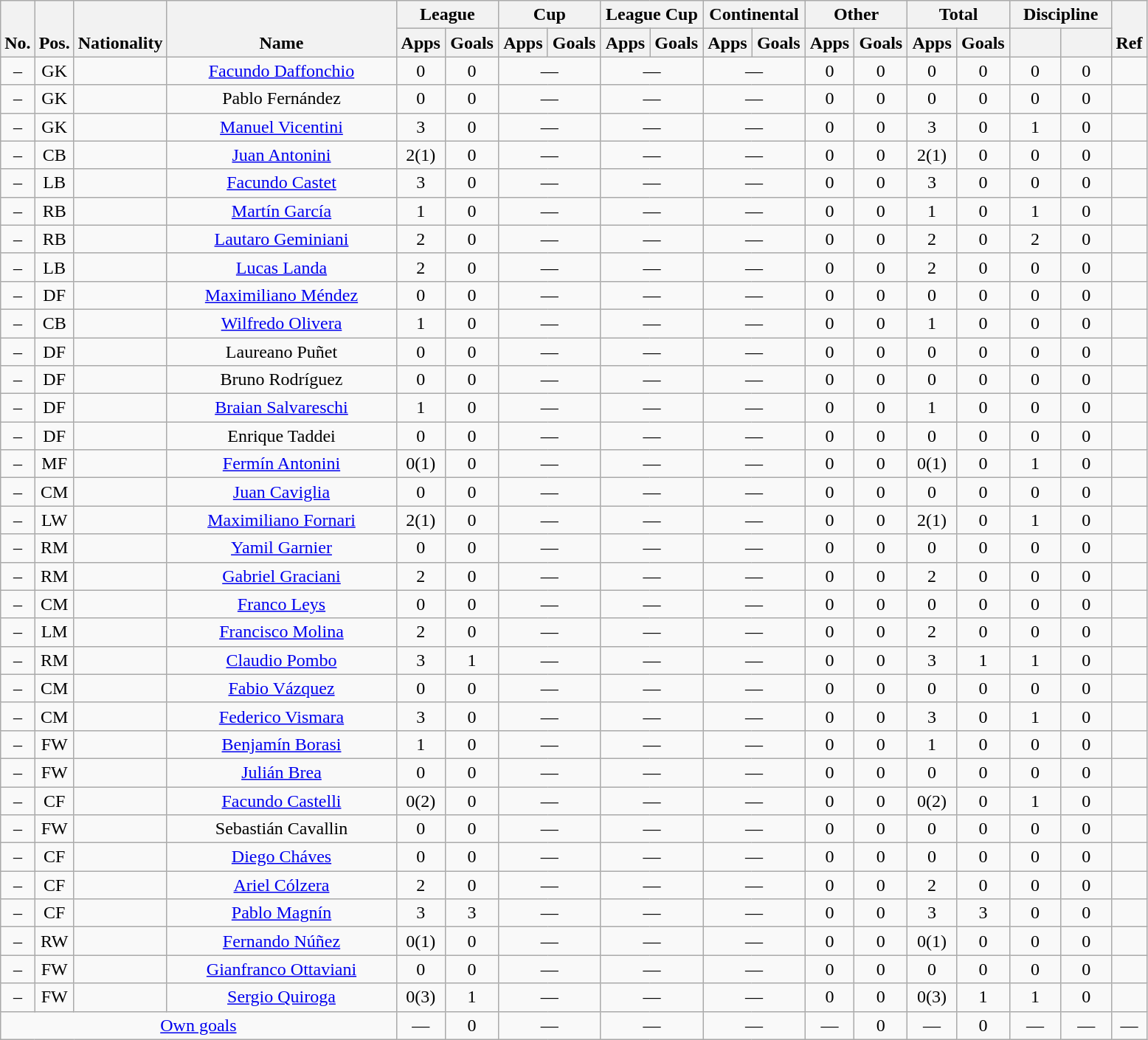<table class="wikitable" style="text-align:center">
<tr>
<th rowspan="2" valign="bottom">No.</th>
<th rowspan="2" valign="bottom">Pos.</th>
<th rowspan="2" valign="bottom">Nationality</th>
<th rowspan="2" valign="bottom" width="200">Name</th>
<th colspan="2" width="85">League</th>
<th colspan="2" width="85">Cup</th>
<th colspan="2" width="85">League Cup</th>
<th colspan="2" width="85">Continental</th>
<th colspan="2" width="85">Other</th>
<th colspan="2" width="85">Total</th>
<th colspan="2" width="85">Discipline</th>
<th rowspan="2" valign="bottom">Ref</th>
</tr>
<tr>
<th>Apps</th>
<th>Goals</th>
<th>Apps</th>
<th>Goals</th>
<th>Apps</th>
<th>Goals</th>
<th>Apps</th>
<th>Goals</th>
<th>Apps</th>
<th>Goals</th>
<th>Apps</th>
<th>Goals</th>
<th></th>
<th></th>
</tr>
<tr>
<td align="center">–</td>
<td align="center">GK</td>
<td align="center"></td>
<td align="center"><a href='#'>Facundo Daffonchio</a></td>
<td>0</td>
<td>0</td>
<td colspan="2">—</td>
<td colspan="2">—</td>
<td colspan="2">—</td>
<td>0</td>
<td>0</td>
<td>0</td>
<td>0</td>
<td>0</td>
<td>0</td>
<td></td>
</tr>
<tr>
<td align="center">–</td>
<td align="center">GK</td>
<td align="center"></td>
<td align="center">Pablo Fernández</td>
<td>0</td>
<td>0</td>
<td colspan="2">—</td>
<td colspan="2">—</td>
<td colspan="2">—</td>
<td>0</td>
<td>0</td>
<td>0</td>
<td>0</td>
<td>0</td>
<td>0</td>
<td></td>
</tr>
<tr>
<td align="center">–</td>
<td align="center">GK</td>
<td align="center"></td>
<td align="center"><a href='#'>Manuel Vicentini</a></td>
<td>3</td>
<td>0</td>
<td colspan="2">—</td>
<td colspan="2">—</td>
<td colspan="2">—</td>
<td>0</td>
<td>0</td>
<td>3</td>
<td>0</td>
<td>1</td>
<td>0</td>
<td></td>
</tr>
<tr>
<td align="center">–</td>
<td align="center">CB</td>
<td align="center"></td>
<td align="center"><a href='#'>Juan Antonini</a></td>
<td>2(1)</td>
<td>0</td>
<td colspan="2">—</td>
<td colspan="2">—</td>
<td colspan="2">—</td>
<td>0</td>
<td>0</td>
<td>2(1)</td>
<td>0</td>
<td>0</td>
<td>0</td>
<td></td>
</tr>
<tr>
<td align="center">–</td>
<td align="center">LB</td>
<td align="center"></td>
<td align="center"><a href='#'>Facundo Castet</a></td>
<td>3</td>
<td>0</td>
<td colspan="2">—</td>
<td colspan="2">—</td>
<td colspan="2">—</td>
<td>0</td>
<td>0</td>
<td>3</td>
<td>0</td>
<td>0</td>
<td>0</td>
<td></td>
</tr>
<tr>
<td align="center">–</td>
<td align="center">RB</td>
<td align="center"></td>
<td align="center"><a href='#'>Martín García</a></td>
<td>1</td>
<td>0</td>
<td colspan="2">—</td>
<td colspan="2">—</td>
<td colspan="2">—</td>
<td>0</td>
<td>0</td>
<td>1</td>
<td>0</td>
<td>1</td>
<td>0</td>
<td></td>
</tr>
<tr>
<td align="center">–</td>
<td align="center">RB</td>
<td align="center"></td>
<td align="center"><a href='#'>Lautaro Geminiani</a></td>
<td>2</td>
<td>0</td>
<td colspan="2">—</td>
<td colspan="2">—</td>
<td colspan="2">—</td>
<td>0</td>
<td>0</td>
<td>2</td>
<td>0</td>
<td>2</td>
<td>0</td>
<td></td>
</tr>
<tr>
<td align="center">–</td>
<td align="center">LB</td>
<td align="center"></td>
<td align="center"><a href='#'>Lucas Landa</a></td>
<td>2</td>
<td>0</td>
<td colspan="2">—</td>
<td colspan="2">—</td>
<td colspan="2">—</td>
<td>0</td>
<td>0</td>
<td>2</td>
<td>0</td>
<td>0</td>
<td>0</td>
<td></td>
</tr>
<tr>
<td align="center">–</td>
<td align="center">DF</td>
<td align="center"></td>
<td align="center"><a href='#'>Maximiliano Méndez</a></td>
<td>0</td>
<td>0</td>
<td colspan="2">—</td>
<td colspan="2">—</td>
<td colspan="2">—</td>
<td>0</td>
<td>0</td>
<td>0</td>
<td>0</td>
<td>0</td>
<td>0</td>
<td></td>
</tr>
<tr>
<td align="center">–</td>
<td align="center">CB</td>
<td align="center"></td>
<td align="center"><a href='#'>Wilfredo Olivera</a></td>
<td>1</td>
<td>0</td>
<td colspan="2">—</td>
<td colspan="2">—</td>
<td colspan="2">—</td>
<td>0</td>
<td>0</td>
<td>1</td>
<td>0</td>
<td>0</td>
<td>0</td>
<td></td>
</tr>
<tr>
<td align="center">–</td>
<td align="center">DF</td>
<td align="center"></td>
<td align="center">Laureano Puñet</td>
<td>0</td>
<td>0</td>
<td colspan="2">—</td>
<td colspan="2">—</td>
<td colspan="2">—</td>
<td>0</td>
<td>0</td>
<td>0</td>
<td>0</td>
<td>0</td>
<td>0</td>
<td></td>
</tr>
<tr>
<td align="center">–</td>
<td align="center">DF</td>
<td align="center"></td>
<td align="center">Bruno Rodríguez</td>
<td>0</td>
<td>0</td>
<td colspan="2">—</td>
<td colspan="2">—</td>
<td colspan="2">—</td>
<td>0</td>
<td>0</td>
<td>0</td>
<td>0</td>
<td>0</td>
<td>0</td>
<td></td>
</tr>
<tr>
<td align="center">–</td>
<td align="center">DF</td>
<td align="center"></td>
<td align="center"><a href='#'>Braian Salvareschi</a></td>
<td>1</td>
<td>0</td>
<td colspan="2">—</td>
<td colspan="2">—</td>
<td colspan="2">—</td>
<td>0</td>
<td>0</td>
<td>1</td>
<td>0</td>
<td>0</td>
<td>0</td>
<td></td>
</tr>
<tr>
<td align="center">–</td>
<td align="center">DF</td>
<td align="center"></td>
<td align="center">Enrique Taddei</td>
<td>0</td>
<td>0</td>
<td colspan="2">—</td>
<td colspan="2">—</td>
<td colspan="2">—</td>
<td>0</td>
<td>0</td>
<td>0</td>
<td>0</td>
<td>0</td>
<td>0</td>
<td></td>
</tr>
<tr>
<td align="center">–</td>
<td align="center">MF</td>
<td align="center"></td>
<td align="center"><a href='#'>Fermín Antonini</a></td>
<td>0(1)</td>
<td>0</td>
<td colspan="2">—</td>
<td colspan="2">—</td>
<td colspan="2">—</td>
<td>0</td>
<td>0</td>
<td>0(1)</td>
<td>0</td>
<td>1</td>
<td>0</td>
<td></td>
</tr>
<tr>
<td align="center">–</td>
<td align="center">CM</td>
<td align="center"></td>
<td align="center"><a href='#'>Juan Caviglia</a></td>
<td>0</td>
<td>0</td>
<td colspan="2">—</td>
<td colspan="2">—</td>
<td colspan="2">—</td>
<td>0</td>
<td>0</td>
<td>0</td>
<td>0</td>
<td>0</td>
<td>0</td>
<td></td>
</tr>
<tr>
<td align="center">–</td>
<td align="center">LW</td>
<td align="center"></td>
<td align="center"><a href='#'>Maximiliano Fornari</a></td>
<td>2(1)</td>
<td>0</td>
<td colspan="2">—</td>
<td colspan="2">—</td>
<td colspan="2">—</td>
<td>0</td>
<td>0</td>
<td>2(1)</td>
<td>0</td>
<td>1</td>
<td>0</td>
<td></td>
</tr>
<tr>
<td align="center">–</td>
<td align="center">RM</td>
<td align="center"></td>
<td align="center"><a href='#'>Yamil Garnier</a></td>
<td>0</td>
<td>0</td>
<td colspan="2">—</td>
<td colspan="2">—</td>
<td colspan="2">—</td>
<td>0</td>
<td>0</td>
<td>0</td>
<td>0</td>
<td>0</td>
<td>0</td>
<td></td>
</tr>
<tr>
<td align="center">–</td>
<td align="center">RM</td>
<td align="center"></td>
<td align="center"><a href='#'>Gabriel Graciani</a></td>
<td>2</td>
<td>0</td>
<td colspan="2">—</td>
<td colspan="2">—</td>
<td colspan="2">—</td>
<td>0</td>
<td>0</td>
<td>2</td>
<td>0</td>
<td>0</td>
<td>0</td>
<td></td>
</tr>
<tr>
<td align="center">–</td>
<td align="center">CM</td>
<td align="center"></td>
<td align="center"><a href='#'>Franco Leys</a></td>
<td>0</td>
<td>0</td>
<td colspan="2">—</td>
<td colspan="2">—</td>
<td colspan="2">—</td>
<td>0</td>
<td>0</td>
<td>0</td>
<td>0</td>
<td>0</td>
<td>0</td>
<td></td>
</tr>
<tr>
<td align="center">–</td>
<td align="center">LM</td>
<td align="center"></td>
<td align="center"><a href='#'>Francisco Molina</a></td>
<td>2</td>
<td>0</td>
<td colspan="2">—</td>
<td colspan="2">—</td>
<td colspan="2">—</td>
<td>0</td>
<td>0</td>
<td>2</td>
<td>0</td>
<td>0</td>
<td>0</td>
<td></td>
</tr>
<tr>
<td align="center">–</td>
<td align="center">RM</td>
<td align="center"></td>
<td align="center"><a href='#'>Claudio Pombo</a></td>
<td>3</td>
<td>1</td>
<td colspan="2">—</td>
<td colspan="2">—</td>
<td colspan="2">—</td>
<td>0</td>
<td>0</td>
<td>3</td>
<td>1</td>
<td>1</td>
<td>0</td>
<td></td>
</tr>
<tr>
<td align="center">–</td>
<td align="center">CM</td>
<td align="center"></td>
<td align="center"><a href='#'>Fabio Vázquez</a></td>
<td>0</td>
<td>0</td>
<td colspan="2">—</td>
<td colspan="2">—</td>
<td colspan="2">—</td>
<td>0</td>
<td>0</td>
<td>0</td>
<td>0</td>
<td>0</td>
<td>0</td>
<td></td>
</tr>
<tr>
<td align="center">–</td>
<td align="center">CM</td>
<td align="center"></td>
<td align="center"><a href='#'>Federico Vismara</a></td>
<td>3</td>
<td>0</td>
<td colspan="2">—</td>
<td colspan="2">—</td>
<td colspan="2">—</td>
<td>0</td>
<td>0</td>
<td>3</td>
<td>0</td>
<td>1</td>
<td>0</td>
<td></td>
</tr>
<tr>
<td align="center">–</td>
<td align="center">FW</td>
<td align="center"></td>
<td align="center"><a href='#'>Benjamín Borasi</a></td>
<td>1</td>
<td>0</td>
<td colspan="2">—</td>
<td colspan="2">—</td>
<td colspan="2">—</td>
<td>0</td>
<td>0</td>
<td>1</td>
<td>0</td>
<td>0</td>
<td>0</td>
<td></td>
</tr>
<tr>
<td align="center">–</td>
<td align="center">FW</td>
<td align="center"></td>
<td align="center"><a href='#'>Julián Brea</a></td>
<td>0</td>
<td>0</td>
<td colspan="2">—</td>
<td colspan="2">—</td>
<td colspan="2">—</td>
<td>0</td>
<td>0</td>
<td>0</td>
<td>0</td>
<td>0</td>
<td>0</td>
<td></td>
</tr>
<tr>
<td align="center">–</td>
<td align="center">CF</td>
<td align="center"></td>
<td align="center"><a href='#'>Facundo Castelli</a></td>
<td>0(2)</td>
<td>0</td>
<td colspan="2">—</td>
<td colspan="2">—</td>
<td colspan="2">—</td>
<td>0</td>
<td>0</td>
<td>0(2)</td>
<td>0</td>
<td>1</td>
<td>0</td>
<td></td>
</tr>
<tr>
<td align="center">–</td>
<td align="center">FW</td>
<td align="center"></td>
<td align="center">Sebastián Cavallin</td>
<td>0</td>
<td>0</td>
<td colspan="2">—</td>
<td colspan="2">—</td>
<td colspan="2">—</td>
<td>0</td>
<td>0</td>
<td>0</td>
<td>0</td>
<td>0</td>
<td>0</td>
<td></td>
</tr>
<tr>
<td align="center">–</td>
<td align="center">CF</td>
<td align="center"></td>
<td align="center"><a href='#'>Diego Cháves</a></td>
<td>0</td>
<td>0</td>
<td colspan="2">—</td>
<td colspan="2">—</td>
<td colspan="2">—</td>
<td>0</td>
<td>0</td>
<td>0</td>
<td>0</td>
<td>0</td>
<td>0</td>
<td></td>
</tr>
<tr>
<td align="center">–</td>
<td align="center">CF</td>
<td align="center"></td>
<td align="center"><a href='#'>Ariel Cólzera</a></td>
<td>2</td>
<td>0</td>
<td colspan="2">—</td>
<td colspan="2">—</td>
<td colspan="2">—</td>
<td>0</td>
<td>0</td>
<td>2</td>
<td>0</td>
<td>0</td>
<td>0</td>
<td></td>
</tr>
<tr>
<td align="center">–</td>
<td align="center">CF</td>
<td align="center"></td>
<td align="center"><a href='#'>Pablo Magnín</a></td>
<td>3</td>
<td>3</td>
<td colspan="2">—</td>
<td colspan="2">—</td>
<td colspan="2">—</td>
<td>0</td>
<td>0</td>
<td>3</td>
<td>3</td>
<td>0</td>
<td>0</td>
<td></td>
</tr>
<tr>
<td align="center">–</td>
<td align="center">RW</td>
<td align="center"></td>
<td align="center"><a href='#'>Fernando Núñez</a></td>
<td>0(1)</td>
<td>0</td>
<td colspan="2">—</td>
<td colspan="2">—</td>
<td colspan="2">—</td>
<td>0</td>
<td>0</td>
<td>0(1)</td>
<td>0</td>
<td>0</td>
<td>0</td>
<td></td>
</tr>
<tr>
<td align="center">–</td>
<td align="center">FW</td>
<td align="center"></td>
<td align="center"><a href='#'>Gianfranco Ottaviani</a></td>
<td>0</td>
<td>0</td>
<td colspan="2">—</td>
<td colspan="2">—</td>
<td colspan="2">—</td>
<td>0</td>
<td>0</td>
<td>0</td>
<td>0</td>
<td>0</td>
<td>0</td>
<td></td>
</tr>
<tr>
<td align="center">–</td>
<td align="center">FW</td>
<td align="center"></td>
<td align="center"><a href='#'>Sergio Quiroga</a></td>
<td>0(3)</td>
<td>1</td>
<td colspan="2">—</td>
<td colspan="2">—</td>
<td colspan="2">—</td>
<td>0</td>
<td>0</td>
<td>0(3)</td>
<td>1</td>
<td>1</td>
<td>0</td>
<td></td>
</tr>
<tr>
<td colspan="4" align="center"><a href='#'>Own goals</a></td>
<td>—</td>
<td>0</td>
<td colspan="2">—</td>
<td colspan="2">—</td>
<td colspan="2">—</td>
<td>—</td>
<td>0</td>
<td>—</td>
<td>0</td>
<td>—</td>
<td>—</td>
<td>—</td>
</tr>
</table>
